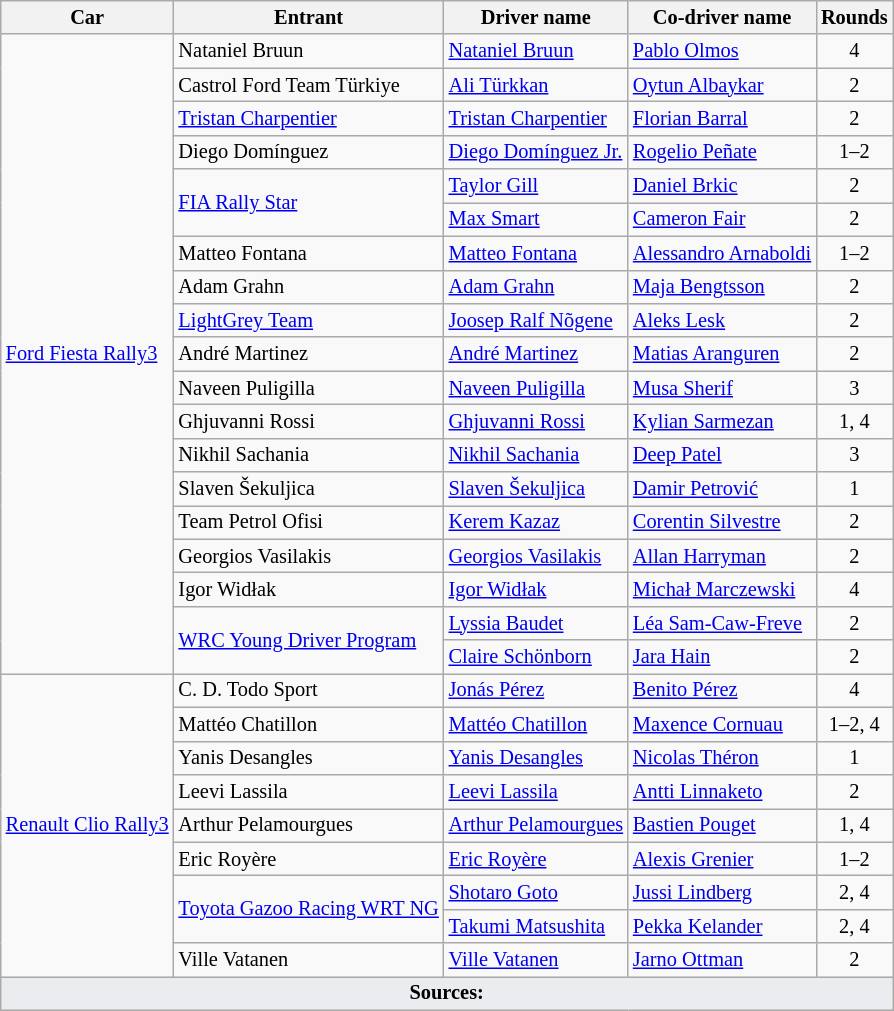<table class="wikitable" style="font-size: 85%;">
<tr>
<th>Car</th>
<th>Entrant</th>
<th>Driver name</th>
<th>Co-driver name</th>
<th>Rounds</th>
</tr>
<tr>
<td rowspan="19"><a href='#'>Ford Fiesta Rally3</a></td>
<td> Nataniel Bruun</td>
<td> <a href='#'>Nataniel Bruun</a></td>
<td> <a href='#'>Pablo Olmos</a></td>
<td align="center">4</td>
</tr>
<tr>
<td> Castrol Ford Team Türkiye</td>
<td> <a href='#'>Ali Türkkan</a></td>
<td> <a href='#'>Oytun Albaykar</a></td>
<td align="center">2</td>
</tr>
<tr>
<td> <a href='#'>Tristan Charpentier</a></td>
<td> <a href='#'>Tristan Charpentier</a></td>
<td> <a href='#'>Florian Barral</a></td>
<td align="center">2</td>
</tr>
<tr>
<td> Diego Domínguez</td>
<td> <a href='#'>Diego Domínguez Jr.</a></td>
<td> <a href='#'>Rogelio Peñate</a></td>
<td align="center">1–2</td>
</tr>
<tr>
<td rowspan="2"> <a href='#'>FIA Rally Star</a></td>
<td> <a href='#'>Taylor Gill</a></td>
<td> <a href='#'>Daniel Brkic</a></td>
<td align="center">2</td>
</tr>
<tr>
<td> <a href='#'>Max Smart</a></td>
<td> <a href='#'>Cameron Fair</a></td>
<td align="center">2</td>
</tr>
<tr>
<td> Matteo Fontana</td>
<td> <a href='#'>Matteo Fontana</a></td>
<td> <a href='#'>Alessandro Arnaboldi</a></td>
<td align="center">1–2</td>
</tr>
<tr>
<td> Adam Grahn</td>
<td> <a href='#'>Adam Grahn</a></td>
<td> <a href='#'>Maja Bengtsson</a></td>
<td align="center">2</td>
</tr>
<tr>
<td> <a href='#'>LightGrey Team</a></td>
<td> <a href='#'>Joosep Ralf Nõgene</a></td>
<td> <a href='#'>Aleks Lesk</a></td>
<td align="center">2</td>
</tr>
<tr>
<td> André Martinez</td>
<td> <a href='#'>André Martinez</a></td>
<td> <a href='#'>Matias Aranguren</a></td>
<td align="center">2</td>
</tr>
<tr>
<td> Naveen Puligilla</td>
<td> <a href='#'>Naveen Puligilla</a></td>
<td> <a href='#'>Musa Sherif</a></td>
<td align="center">3</td>
</tr>
<tr>
<td> Ghjuvanni Rossi</td>
<td> <a href='#'>Ghjuvanni Rossi</a></td>
<td> <a href='#'>Kylian Sarmezan</a></td>
<td align="center">1, 4</td>
</tr>
<tr>
<td> Nikhil Sachania</td>
<td> <a href='#'>Nikhil Sachania</a></td>
<td> <a href='#'>Deep Patel</a></td>
<td align="center">3</td>
</tr>
<tr>
<td> Slaven Šekuljica</td>
<td> <a href='#'>Slaven Šekuljica</a></td>
<td> <a href='#'>Damir Petrović</a></td>
<td align="center">1</td>
</tr>
<tr>
<td> Team Petrol Ofisi</td>
<td> <a href='#'>Kerem Kazaz</a></td>
<td> <a href='#'>Corentin Silvestre</a></td>
<td align="center">2</td>
</tr>
<tr>
<td> Georgios Vasilakis</td>
<td> <a href='#'>Georgios Vasilakis</a></td>
<td> <a href='#'>Allan Harryman</a></td>
<td align="center">2</td>
</tr>
<tr>
<td> Igor Widłak</td>
<td> <a href='#'>Igor Widłak</a></td>
<td> <a href='#'>Michał Marczewski</a></td>
<td align="center">4</td>
</tr>
<tr>
<td rowspan="2"> <a href='#'>WRC Young Driver Program</a></td>
<td> <a href='#'>Lyssia Baudet</a></td>
<td> <a href='#'>Léa Sam-Caw-Freve</a></td>
<td align="center">2</td>
</tr>
<tr>
<td> <a href='#'>Claire Schönborn</a></td>
<td> <a href='#'>Jara Hain</a></td>
<td align="center">2</td>
</tr>
<tr>
<td rowspan="9"><a href='#'>Renault Clio Rally3</a></td>
<td> C. D. Todo Sport</td>
<td> <a href='#'>Jonás Pérez</a></td>
<td> <a href='#'>Benito Pérez</a></td>
<td align="center">4</td>
</tr>
<tr>
<td> Mattéo Chatillon</td>
<td> <a href='#'>Mattéo Chatillon</a></td>
<td> <a href='#'>Maxence Cornuau</a></td>
<td align="center">1–2, 4</td>
</tr>
<tr>
<td> Yanis Desangles</td>
<td> <a href='#'>Yanis Desangles</a></td>
<td> <a href='#'>Nicolas Théron</a></td>
<td align="center">1</td>
</tr>
<tr>
<td> Leevi Lassila</td>
<td> <a href='#'>Leevi Lassila</a></td>
<td> <a href='#'>Antti Linnaketo</a></td>
<td align="center">2</td>
</tr>
<tr>
<td> Arthur Pelamourgues</td>
<td> <a href='#'>Arthur Pelamourgues</a></td>
<td> <a href='#'>Bastien Pouget</a></td>
<td align="center">1, 4</td>
</tr>
<tr>
<td> Eric Royère</td>
<td> <a href='#'>Eric Royère</a></td>
<td> <a href='#'>Alexis Grenier</a></td>
<td align="center">1–2</td>
</tr>
<tr>
<td rowspan="2"> <a href='#'>Toyota Gazoo Racing WRT NG</a></td>
<td> <a href='#'>Shotaro Goto</a></td>
<td> <a href='#'>Jussi Lindberg</a></td>
<td align="center">2, 4</td>
</tr>
<tr>
<td> <a href='#'>Takumi Matsushita</a></td>
<td> <a href='#'>Pekka Kelander</a></td>
<td align="center">2, 4</td>
</tr>
<tr>
<td> Ville Vatanen</td>
<td> <a href='#'>Ville Vatanen</a></td>
<td> <a href='#'>Jarno Ottman</a></td>
<td align="center">2</td>
</tr>
<tr>
<td colspan="7" style="background-color:#EAECF0;text-align:center"><strong>Sources:</strong></td>
</tr>
</table>
